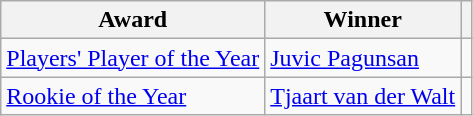<table class="wikitable">
<tr>
<th>Award</th>
<th>Winner</th>
<th></th>
</tr>
<tr>
<td><a href='#'>Players' Player of the Year</a></td>
<td> <a href='#'>Juvic Pagunsan</a></td>
<td></td>
</tr>
<tr>
<td><a href='#'>Rookie of the Year</a></td>
<td> <a href='#'>Tjaart van der Walt</a></td>
<td></td>
</tr>
</table>
